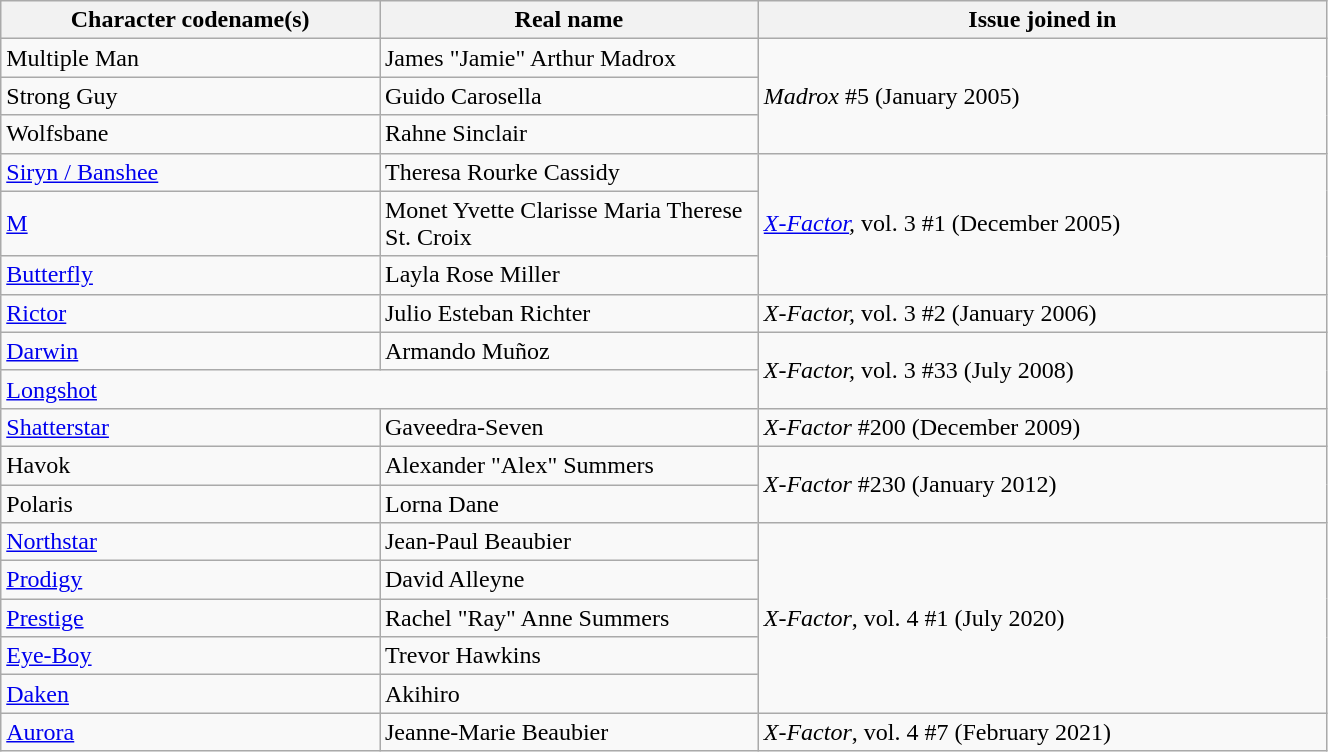<table class="wikitable" style="width:70%;">
<tr>
<th style="width:20%;">Character codename(s)</th>
<th style="width:20%;">Real name</th>
<th style="width:30%;">Issue joined in</th>
</tr>
<tr>
<td>Multiple Man</td>
<td>James "Jamie" Arthur Madrox</td>
<td rowspan=3><em>Madrox</em> #5 (January 2005)</td>
</tr>
<tr>
<td>Strong Guy</td>
<td>Guido Carosella</td>
</tr>
<tr>
<td>Wolfsbane</td>
<td>Rahne Sinclair</td>
</tr>
<tr>
<td><a href='#'>Siryn / Banshee</a></td>
<td>Theresa Rourke Cassidy</td>
<td rowspan=3><em><a href='#'>X-Factor</a>,</em> vol. 3 #1 (December 2005)</td>
</tr>
<tr>
<td><a href='#'>M</a></td>
<td>Monet Yvette Clarisse Maria Therese St. Croix</td>
</tr>
<tr>
<td><a href='#'>Butterfly</a></td>
<td>Layla Rose Miller</td>
</tr>
<tr>
<td><a href='#'>Rictor</a></td>
<td>Julio Esteban Richter</td>
<td><em>X-Factor,</em> vol. 3 #2 (January 2006)</td>
</tr>
<tr>
<td><a href='#'>Darwin</a></td>
<td>Armando Muñoz</td>
<td rowspan=2><em>X-Factor,</em> vol. 3 #33 (July 2008)</td>
</tr>
<tr>
<td colspan=2><a href='#'>Longshot</a></td>
</tr>
<tr>
<td><a href='#'>Shatterstar</a></td>
<td>Gaveedra-Seven</td>
<td><em>X-Factor</em> #200 (December 2009)</td>
</tr>
<tr>
<td>Havok</td>
<td>Alexander "Alex" Summers</td>
<td rowspan=2><em>X-Factor</em> #230 (January 2012)</td>
</tr>
<tr>
<td>Polaris</td>
<td>Lorna Dane</td>
</tr>
<tr>
<td><a href='#'>Northstar</a></td>
<td>Jean-Paul Beaubier</td>
<td rowspan=5><em>X-Factor</em>, vol. 4 #1 (July 2020)</td>
</tr>
<tr>
<td><a href='#'>Prodigy</a></td>
<td>David Alleyne</td>
</tr>
<tr>
<td><a href='#'>Prestige</a></td>
<td>Rachel "Ray" Anne Summers</td>
</tr>
<tr>
<td><a href='#'>Eye-Boy</a></td>
<td>Trevor Hawkins</td>
</tr>
<tr>
<td><a href='#'>Daken</a></td>
<td>Akihiro</td>
</tr>
<tr>
<td><a href='#'>Aurora</a></td>
<td>Jeanne-Marie Beaubier</td>
<td><em>X-Factor</em>, vol. 4 #7 (February 2021)</td>
</tr>
</table>
